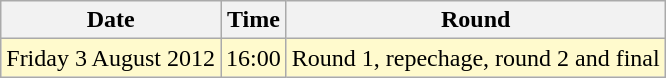<table class="wikitable">
<tr>
<th>Date</th>
<th>Time</th>
<th>Round</th>
</tr>
<tr>
<td style=background:lemonchiffon>Friday 3 August 2012</td>
<td style=background:lemonchiffon>16:00</td>
<td style=background:lemonchiffon>Round 1, repechage, round 2 and final</td>
</tr>
</table>
